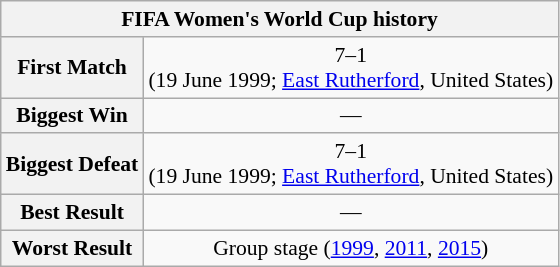<table class="wikitable collapsible collapsed" style="text-align: center;font-size:90%;">
<tr>
<th colspan=2>FIFA Women's World Cup history</th>
</tr>
<tr>
<th>First Match</th>
<td> 7–1 <br> (19 June 1999; <a href='#'>East Rutherford</a>, United States)</td>
</tr>
<tr>
<th>Biggest Win</th>
<td>—</td>
</tr>
<tr>
<th>Biggest Defeat</th>
<td> 7–1 <br> (19 June 1999; <a href='#'>East Rutherford</a>, United States)</td>
</tr>
<tr>
<th>Best Result</th>
<td>—</td>
</tr>
<tr>
<th>Worst Result</th>
<td>Group stage (<a href='#'>1999</a>, <a href='#'>2011</a>, <a href='#'>2015</a>)</td>
</tr>
</table>
